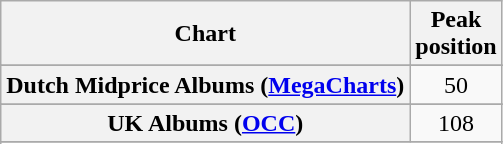<table class="wikitable sortable plainrowheaders">
<tr>
<th scope="col">Chart</th>
<th scope="col">Peak<br>position</th>
</tr>
<tr>
</tr>
<tr>
<th scope="row">Dutch Midprice Albums (<a href='#'>MegaCharts</a>)</th>
<td align=center>50</td>
</tr>
<tr>
</tr>
<tr>
</tr>
<tr>
<th scope="row">UK Albums (<a href='#'>OCC</a>)</th>
<td align=center>108</td>
</tr>
<tr>
</tr>
<tr>
</tr>
<tr>
</tr>
</table>
